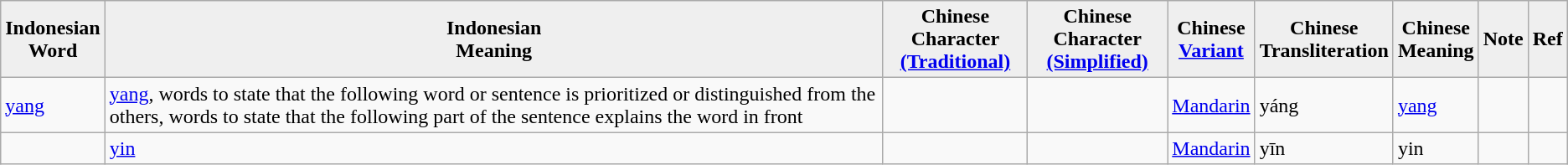<table class="wikitable">
<tr>
<th style="background:#efefef;">Indonesian <br>Word</th>
<th style="background:#efefef;">Indonesian <br>Meaning</th>
<th style="background:#efefef;">Chinese Character <br><a href='#'>(Traditional)</a></th>
<th style="background:#efefef;">Chinese Character <br><a href='#'>(Simplified)</a></th>
<th style="background:#efefef;">Chinese <br><a href='#'>Variant</a></th>
<th style="background:#efefef;">Chinese <br>Transliteration</th>
<th style="background:#efefef;">Chinese <br>Meaning</th>
<th style="background:#efefef;">Note</th>
<th style="background:#efefef;">Ref</th>
</tr>
<tr>
<td><a href='#'>yang</a></td>
<td><a href='#'>yang</a>, words to state that the following word or sentence is prioritized or distinguished from the others, words to state that the following part of the sentence explains the word in front</td>
<td></td>
<td></td>
<td><a href='#'>Mandarin</a></td>
<td>yáng</td>
<td><a href='#'>yang</a></td>
<td></td>
<td></td>
</tr>
<tr>
<td></td>
<td><a href='#'>yin</a></td>
<td></td>
<td></td>
<td><a href='#'>Mandarin</a></td>
<td>yīn</td>
<td>yin</td>
<td></td>
<td></td>
</tr>
</table>
